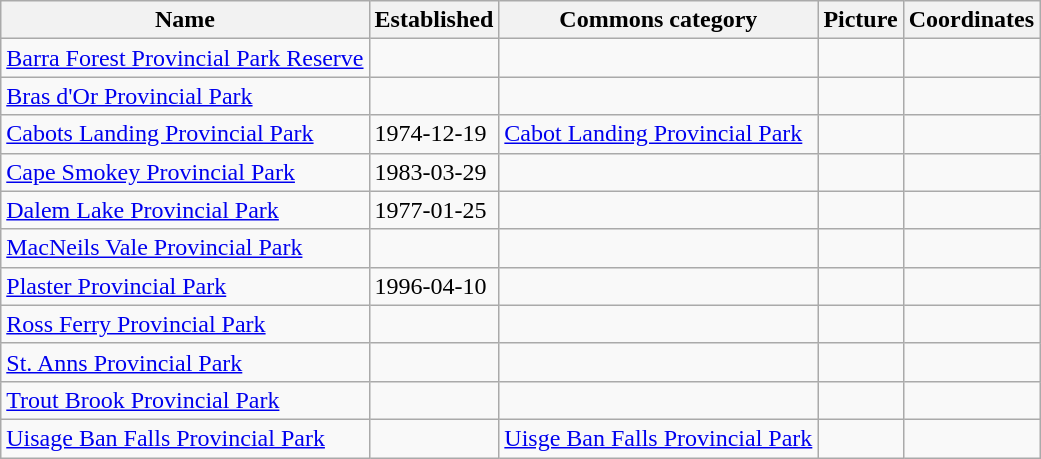<table class='wikitable sortable'>
<tr>
<th>Name</th>
<th>Established</th>
<th>Commons category</th>
<th>Picture</th>
<th>Coordinates</th>
</tr>
<tr>
<td><a href='#'>Barra Forest Provincial Park Reserve</a></td>
<td></td>
<td></td>
<td></td>
<td></td>
</tr>
<tr>
<td><a href='#'>Bras d'Or Provincial Park</a></td>
<td></td>
<td></td>
<td></td>
<td></td>
</tr>
<tr>
<td><a href='#'>Cabots Landing Provincial Park</a></td>
<td>1974-12-19</td>
<td><a href='#'>Cabot Landing Provincial Park</a></td>
<td></td>
<td></td>
</tr>
<tr>
<td><a href='#'>Cape Smokey Provincial Park</a></td>
<td>1983-03-29</td>
<td></td>
<td></td>
<td></td>
</tr>
<tr>
<td><a href='#'>Dalem Lake Provincial Park</a></td>
<td>1977-01-25</td>
<td></td>
<td></td>
<td></td>
</tr>
<tr>
<td><a href='#'>MacNeils Vale Provincial Park</a></td>
<td></td>
<td></td>
<td></td>
<td></td>
</tr>
<tr>
<td><a href='#'>Plaster Provincial Park</a></td>
<td>1996-04-10</td>
<td></td>
<td></td>
<td></td>
</tr>
<tr>
<td><a href='#'>Ross Ferry Provincial Park</a></td>
<td></td>
<td></td>
<td></td>
<td></td>
</tr>
<tr>
<td><a href='#'>St. Anns Provincial Park</a></td>
<td></td>
<td></td>
<td></td>
<td></td>
</tr>
<tr>
<td><a href='#'>Trout Brook Provincial Park</a></td>
<td></td>
<td></td>
<td></td>
<td></td>
</tr>
<tr>
<td><a href='#'>Uisage Ban Falls Provincial Park</a></td>
<td></td>
<td><a href='#'>Uisge Ban Falls Provincial Park</a></td>
<td></td>
<td></td>
</tr>
</table>
